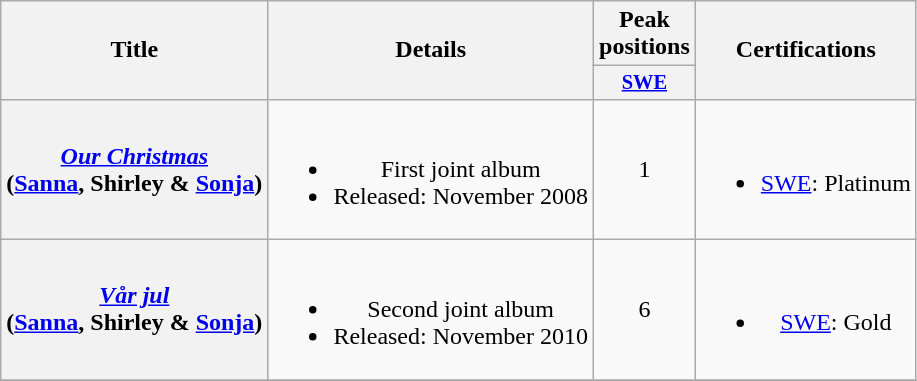<table class="wikitable plainrowheaders" style="text-align:center;">
<tr>
<th scope="col" rowspan="2">Title</th>
<th scope="col" rowspan="2">Details</th>
<th scope="col" colspan="1">Peak positions</th>
<th scope="col" rowspan="2">Certifications</th>
</tr>
<tr>
<th scope="col" style="width:3em;font-size:85%;"><a href='#'>SWE</a><br></th>
</tr>
<tr>
<th scope="row"><em><a href='#'>Our Christmas</a></em><br><span>(<a href='#'>Sanna</a>, Shirley & <a href='#'>Sonja</a>)</span></th>
<td><br><ul><li>First joint album</li><li>Released: November 2008</li></ul></td>
<td>1</td>
<td><br><ul><li><a href='#'>SWE</a>: Platinum</li></ul></td>
</tr>
<tr>
<th scope="row"><em><a href='#'>Vår jul</a></em><br><span>(<a href='#'>Sanna</a>, Shirley & <a href='#'>Sonja</a>)</span></th>
<td><br><ul><li>Second joint album</li><li>Released: November 2010</li></ul></td>
<td>6</td>
<td><br><ul><li><a href='#'>SWE</a>: Gold</li></ul></td>
</tr>
<tr>
</tr>
</table>
